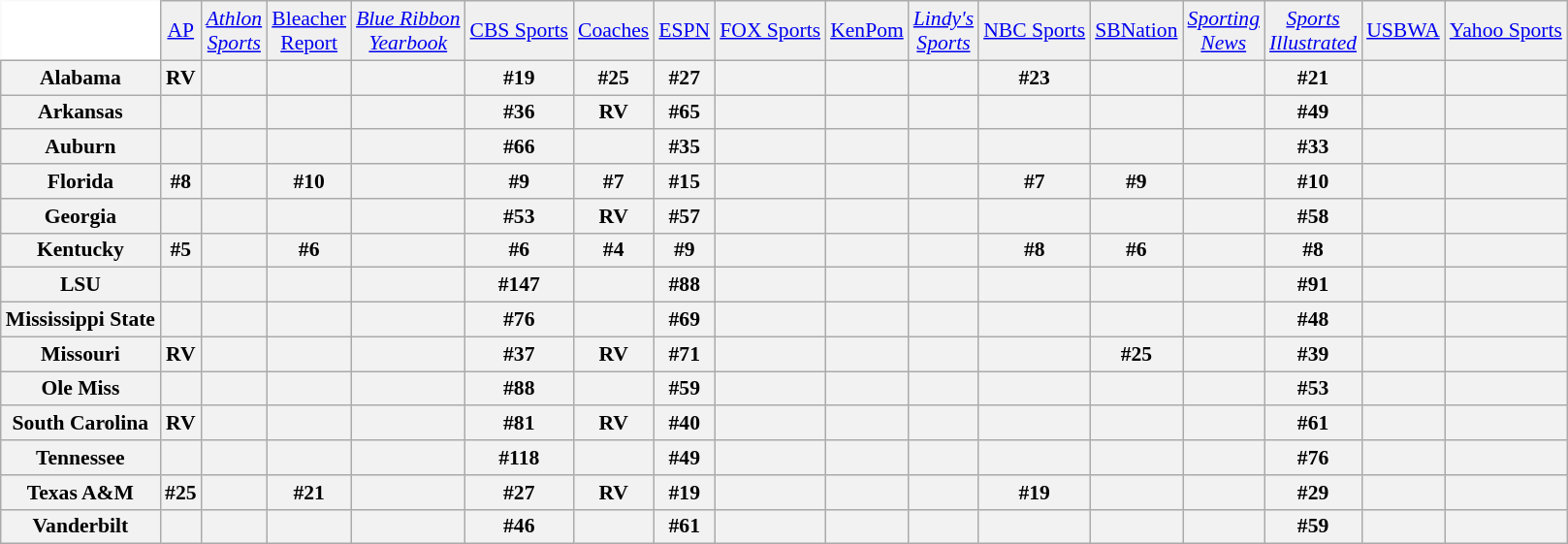<table class="wikitable" style="white-space:nowrap; font-size:90%;">
<tr>
<td style="background:white; border-top-style:hidden; border-left-style:hidden;"></td>
<td align="center" style="background:#f0f0f0;"><a href='#'>AP</a></td>
<td align="center" style="background:#f0f0f0;"><em><a href='#'>Athlon<br>Sports</a></em></td>
<td align="center" style="background:#f0f0f0;"><a href='#'>Bleacher<br>Report</a></td>
<td align="center" style="background:#f0f0f0;"><em><a href='#'>Blue Ribbon<br>Yearbook</a></em></td>
<td align="center" style="background:#f0f0f0;"><a href='#'>CBS Sports</a></td>
<td align="center" style="background:#f0f0f0;"><a href='#'>Coaches</a></td>
<td align="center" style="background:#f0f0f0;"><a href='#'>ESPN</a></td>
<td align="center" style="background:#f0f0f0;"><a href='#'>FOX Sports</a></td>
<td align="center" style="background:#f0f0f0;"><a href='#'>KenPom</a></td>
<td align="center" style="background:#f0f0f0;"><em><a href='#'>Lindy's<br>Sports</a></em></td>
<td align="center" style="background:#f0f0f0;"><a href='#'>NBC Sports</a></td>
<td align="center" style="background:#f0f0f0;"><a href='#'>SBNation</a></td>
<td align="center" style="background:#f0f0f0;"><em><a href='#'>Sporting<br>News</a></em></td>
<td align="center" style="background:#f0f0f0;"><em><a href='#'>Sports<br>Illustrated</a></em></td>
<td align="center" style="background:#f0f0f0;"><a href='#'>USBWA</a></td>
<td align="center" style="background:#f0f0f0;"><a href='#'>Yahoo Sports</a></td>
</tr>
<tr style="text-align:center;">
<th style=>Alabama</th>
<th>RV</th>
<th></th>
<th></th>
<th></th>
<th>#19</th>
<th>#25</th>
<th>#27</th>
<th></th>
<th></th>
<th></th>
<th>#23</th>
<th></th>
<th></th>
<th>#21</th>
<th></th>
<th></th>
</tr>
<tr style="text-align:center;">
<th style=>Arkansas</th>
<th></th>
<th></th>
<th></th>
<th></th>
<th>#36</th>
<th>RV</th>
<th>#65</th>
<th></th>
<th></th>
<th></th>
<th></th>
<th></th>
<th></th>
<th>#49</th>
<th></th>
<th></th>
</tr>
<tr style="text-align:center;">
<th style=>Auburn</th>
<th></th>
<th></th>
<th></th>
<th></th>
<th>#66</th>
<th></th>
<th>#35</th>
<th></th>
<th></th>
<th></th>
<th></th>
<th></th>
<th></th>
<th>#33</th>
<th></th>
<th></th>
</tr>
<tr style="text-align:center;">
<th style=>Florida</th>
<th>#8</th>
<th></th>
<th>#10</th>
<th></th>
<th>#9</th>
<th>#7</th>
<th>#15</th>
<th></th>
<th></th>
<th></th>
<th>#7</th>
<th>#9</th>
<th></th>
<th>#10</th>
<th></th>
<th></th>
</tr>
<tr style="text-align:center;">
<th style=>Georgia</th>
<th></th>
<th></th>
<th></th>
<th></th>
<th>#53</th>
<th>RV</th>
<th>#57</th>
<th></th>
<th></th>
<th></th>
<th></th>
<th></th>
<th></th>
<th>#58</th>
<th></th>
<th></th>
</tr>
<tr style="text-align:center;">
<th style=>Kentucky</th>
<th>#5</th>
<th></th>
<th>#6</th>
<th></th>
<th>#6</th>
<th>#4</th>
<th>#9</th>
<th></th>
<th></th>
<th></th>
<th>#8</th>
<th>#6</th>
<th></th>
<th>#8</th>
<th></th>
<th></th>
</tr>
<tr style="text-align:center;">
<th style=>LSU</th>
<th></th>
<th></th>
<th></th>
<th></th>
<th>#147</th>
<th></th>
<th>#88</th>
<th></th>
<th></th>
<th></th>
<th></th>
<th></th>
<th></th>
<th>#91</th>
<th></th>
<th></th>
</tr>
<tr style="text-align:center;">
<th style=>Mississippi State</th>
<th></th>
<th></th>
<th></th>
<th></th>
<th>#76</th>
<th></th>
<th>#69</th>
<th></th>
<th></th>
<th></th>
<th></th>
<th></th>
<th></th>
<th>#48</th>
<th></th>
<th></th>
</tr>
<tr style="text-align:center;">
<th style=>Missouri</th>
<th>RV</th>
<th></th>
<th></th>
<th></th>
<th>#37</th>
<th>RV</th>
<th>#71</th>
<th></th>
<th></th>
<th></th>
<th></th>
<th>#25</th>
<th></th>
<th>#39</th>
<th></th>
<th></th>
</tr>
<tr style="text-align:center;">
<th style=>Ole Miss</th>
<th></th>
<th></th>
<th></th>
<th></th>
<th>#88</th>
<th></th>
<th>#59</th>
<th></th>
<th></th>
<th></th>
<th></th>
<th></th>
<th></th>
<th>#53</th>
<th></th>
<th></th>
</tr>
<tr style="text-align:center;">
<th style=>South Carolina</th>
<th>RV</th>
<th></th>
<th></th>
<th></th>
<th>#81</th>
<th>RV</th>
<th>#40</th>
<th></th>
<th></th>
<th></th>
<th></th>
<th></th>
<th></th>
<th>#61</th>
<th></th>
<th></th>
</tr>
<tr style="text-align:center;">
<th style=>Tennessee</th>
<th></th>
<th></th>
<th></th>
<th></th>
<th>#118</th>
<th></th>
<th>#49</th>
<th></th>
<th></th>
<th></th>
<th></th>
<th></th>
<th></th>
<th>#76</th>
<th></th>
<th></th>
</tr>
<tr style="text-align:center;">
<th style=>Texas A&M</th>
<th>#25</th>
<th></th>
<th>#21</th>
<th></th>
<th>#27</th>
<th>RV</th>
<th>#19</th>
<th></th>
<th></th>
<th></th>
<th>#19</th>
<th></th>
<th></th>
<th>#29</th>
<th></th>
<th></th>
</tr>
<tr style="text-align:center;">
<th style=>Vanderbilt</th>
<th></th>
<th></th>
<th></th>
<th></th>
<th>#46</th>
<th></th>
<th>#61</th>
<th></th>
<th></th>
<th></th>
<th></th>
<th></th>
<th></th>
<th>#59</th>
<th></th>
<th></th>
</tr>
</table>
